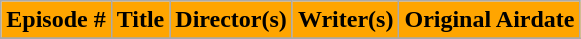<table class="wikitable plainrowheaders">
<tr style="color:black">
<th style="background: #FFA500;">Episode #</th>
<th style="background: #FFA500;">Title</th>
<th style="background: #FFA500;">Director(s)</th>
<th style="background: #FFA500;">Writer(s)</th>
<th style="background: #FFA500;">Original Airdate</th>
</tr>
<tr>
</tr>
</table>
